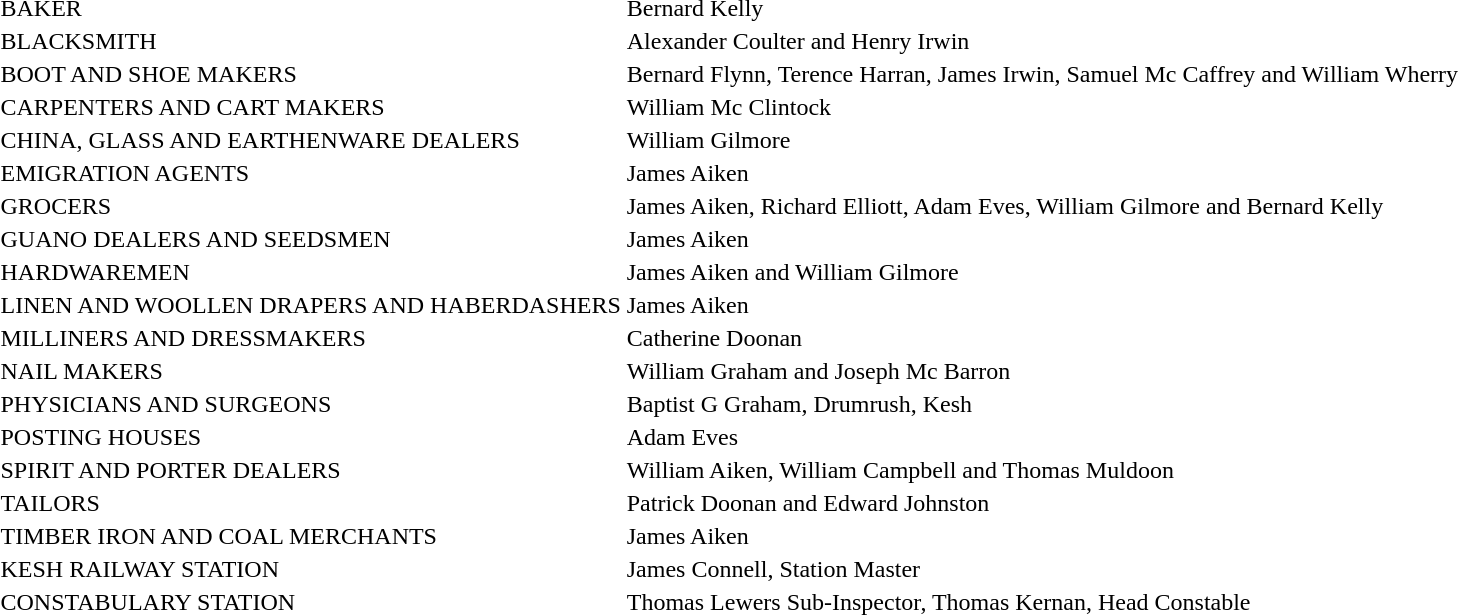<table>
<tr>
<td>BAKER</td>
<td>Bernard Kelly</td>
</tr>
<tr>
<td>BLACKSMITH</td>
<td>Alexander Coulter and Henry Irwin</td>
</tr>
<tr>
<td>BOOT AND SHOE MAKERS</td>
<td>Bernard Flynn, Terence Harran, James Irwin, Samuel Mc Caffrey and William Wherry</td>
</tr>
<tr>
<td>CARPENTERS AND CART MAKERS</td>
<td>William Mc Clintock</td>
</tr>
<tr>
<td>CHINA, GLASS AND EARTHENWARE DEALERS</td>
<td>William Gilmore</td>
</tr>
<tr>
<td>EMIGRATION AGENTS</td>
<td>James Aiken</td>
</tr>
<tr>
<td>GROCERS</td>
<td>James Aiken, Richard Elliott, Adam Eves, William Gilmore and Bernard Kelly</td>
</tr>
<tr>
<td>GUANO DEALERS AND SEEDSMEN</td>
<td>James Aiken</td>
</tr>
<tr>
<td>HARDWAREMEN</td>
<td>James Aiken and William Gilmore</td>
</tr>
<tr>
<td>LINEN AND WOOLLEN DRAPERS AND HABERDASHERS</td>
<td>James Aiken</td>
</tr>
<tr>
<td>MILLINERS AND DRESSMAKERS</td>
<td>Catherine Doonan</td>
</tr>
<tr>
<td>NAIL MAKERS</td>
<td>William Graham and Joseph Mc Barron</td>
</tr>
<tr>
<td>PHYSICIANS AND SURGEONS</td>
<td>Baptist G Graham, Drumrush, Kesh</td>
</tr>
<tr>
<td>POSTING HOUSES</td>
<td>Adam Eves</td>
</tr>
<tr>
<td>SPIRIT AND PORTER DEALERS</td>
<td>William Aiken, William Campbell and Thomas Muldoon</td>
</tr>
<tr>
<td>TAILORS</td>
<td>Patrick Doonan and Edward Johnston</td>
</tr>
<tr>
<td>TIMBER IRON AND COAL MERCHANTS</td>
<td>James Aiken</td>
</tr>
<tr>
<td>KESH RAILWAY STATION</td>
<td>James Connell, Station Master</td>
</tr>
<tr>
<td>CONSTABULARY STATION</td>
<td>Thomas Lewers Sub-Inspector, Thomas Kernan, Head Constable</td>
</tr>
</table>
